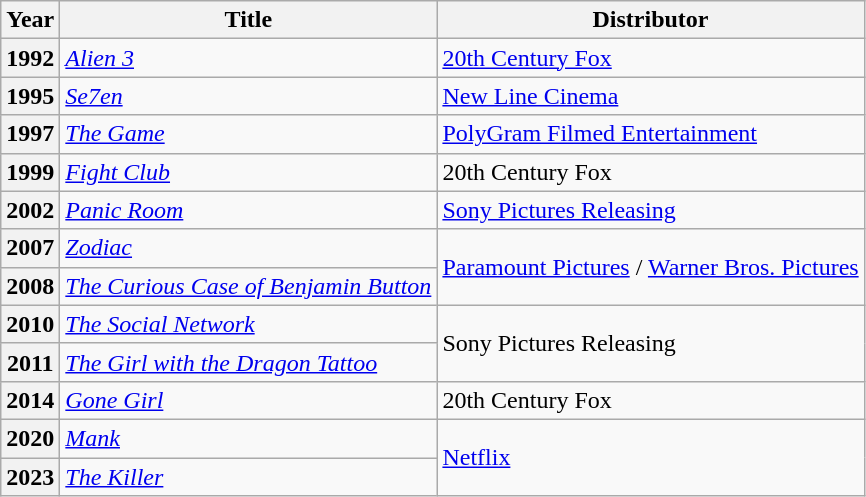<table class="wikitable plainrowheaders">
<tr>
<th scope="col">Year</th>
<th scope="col">Title</th>
<th scope="col">Distributor</th>
</tr>
<tr>
<th scope="row">1992</th>
<td><em><a href='#'>Alien 3</a></em></td>
<td><a href='#'>20th Century Fox</a></td>
</tr>
<tr>
<th scope="row">1995</th>
<td><em><a href='#'>Se7en</a></em></td>
<td><a href='#'>New Line Cinema</a></td>
</tr>
<tr>
<th scope="row">1997</th>
<td><em><a href='#'>The Game</a></em></td>
<td><a href='#'>PolyGram Filmed Entertainment</a></td>
</tr>
<tr>
<th scope="row">1999</th>
<td><em><a href='#'>Fight Club</a></em></td>
<td>20th Century Fox</td>
</tr>
<tr>
<th scope="row">2002</th>
<td><em><a href='#'>Panic Room</a></em></td>
<td><a href='#'>Sony Pictures Releasing</a></td>
</tr>
<tr>
<th scope="row">2007</th>
<td><em><a href='#'>Zodiac</a></em></td>
<td rowspan="2"><a href='#'>Paramount Pictures</a> / <a href='#'>Warner Bros. Pictures</a></td>
</tr>
<tr>
<th scope="row">2008</th>
<td><em><a href='#'>The Curious Case of Benjamin Button</a></em></td>
</tr>
<tr>
<th scope="row">2010</th>
<td><em><a href='#'>The Social Network</a></em></td>
<td rowspan="2">Sony Pictures Releasing</td>
</tr>
<tr>
<th scope="row">2011</th>
<td><em><a href='#'>The Girl with the Dragon Tattoo</a></em></td>
</tr>
<tr>
<th scope="row">2014</th>
<td><em><a href='#'>Gone Girl</a></em></td>
<td>20th Century Fox</td>
</tr>
<tr>
<th scope="row">2020</th>
<td><em><a href='#'>Mank</a></em></td>
<td rowspan="2"><a href='#'>Netflix</a></td>
</tr>
<tr>
<th scope="row">2023</th>
<td><em><a href='#'>The Killer</a></em></td>
</tr>
</table>
